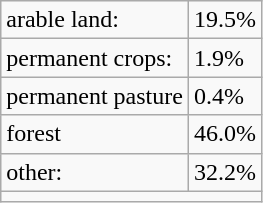<table class="wikitable">
<tr>
<td>arable land:</td>
<td>19.5%</td>
</tr>
<tr ...>
<td>permanent crops:</td>
<td>1.9%</td>
</tr>
<tr>
<td>permanent pasture</td>
<td>0.4%</td>
</tr>
<tr>
<td>forest</td>
<td>46.0%</td>
</tr>
<tr>
<td>other:</td>
<td>32.2%</td>
</tr>
<tr>
<td colspan="2"></td>
</tr>
</table>
